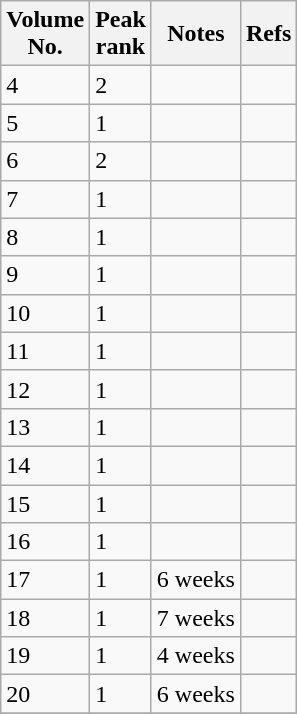<table class="wikitable">
<tr>
<th>Volume<br>No.</th>
<th>Peak<br>rank</th>
<th>Notes</th>
<th>Refs</th>
</tr>
<tr>
<td>4</td>
<td>2</td>
<td></td>
<td></td>
</tr>
<tr>
<td>5</td>
<td>1</td>
<td></td>
<td></td>
</tr>
<tr>
<td>6</td>
<td>2</td>
<td></td>
<td></td>
</tr>
<tr>
<td>7</td>
<td>1</td>
<td></td>
<td></td>
</tr>
<tr>
<td>8</td>
<td>1</td>
<td></td>
<td></td>
</tr>
<tr>
<td>9</td>
<td>1</td>
<td></td>
<td></td>
</tr>
<tr>
<td>10</td>
<td>1</td>
<td></td>
<td></td>
</tr>
<tr>
<td>11</td>
<td>1</td>
<td></td>
<td></td>
</tr>
<tr>
<td>12</td>
<td>1</td>
<td></td>
<td></td>
</tr>
<tr>
<td>13</td>
<td>1</td>
<td></td>
<td></td>
</tr>
<tr>
<td>14</td>
<td>1</td>
<td></td>
<td></td>
</tr>
<tr>
<td>15</td>
<td>1</td>
<td></td>
<td></td>
</tr>
<tr>
<td>16</td>
<td>1</td>
<td></td>
<td></td>
</tr>
<tr>
<td>17</td>
<td>1</td>
<td>6 weeks</td>
<td></td>
</tr>
<tr>
<td>18</td>
<td>1</td>
<td>7 weeks</td>
<td></td>
</tr>
<tr>
<td>19</td>
<td>1</td>
<td>4 weeks</td>
<td></td>
</tr>
<tr>
<td>20</td>
<td>1</td>
<td>6 weeks</td>
<td></td>
</tr>
<tr>
</tr>
</table>
